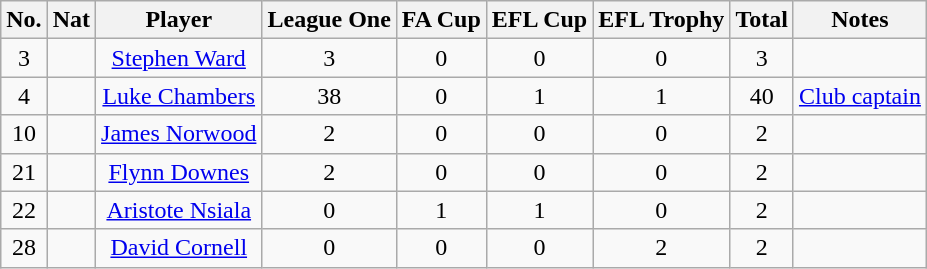<table class="wikitable" style="text-align:center">
<tr>
<th width=0%>No.</th>
<th width=0%>Nat</th>
<th width=0%>Player</th>
<th width=0%>League One</th>
<th width=0%>FA Cup</th>
<th width=0%>EFL Cup</th>
<th width=0%>EFL Trophy</th>
<th width=0%>Total</th>
<th width=0%>Notes</th>
</tr>
<tr>
<td>3</td>
<td></td>
<td><a href='#'>Stephen Ward</a></td>
<td>3</td>
<td>0</td>
<td>0</td>
<td>0</td>
<td>3</td>
<td></td>
</tr>
<tr>
<td>4</td>
<td></td>
<td><a href='#'>Luke Chambers</a></td>
<td>38</td>
<td>0</td>
<td>1</td>
<td>1</td>
<td>40</td>
<td><a href='#'>Club captain</a></td>
</tr>
<tr>
<td>10</td>
<td></td>
<td><a href='#'>James Norwood</a></td>
<td>2</td>
<td>0</td>
<td>0</td>
<td>0</td>
<td>2</td>
<td></td>
</tr>
<tr>
<td>21</td>
<td></td>
<td><a href='#'>Flynn Downes</a></td>
<td>2</td>
<td>0</td>
<td>0</td>
<td>0</td>
<td>2</td>
<td></td>
</tr>
<tr>
<td>22</td>
<td></td>
<td><a href='#'>Aristote Nsiala</a></td>
<td>0</td>
<td>1</td>
<td>1</td>
<td>0</td>
<td>2</td>
<td></td>
</tr>
<tr>
<td>28</td>
<td></td>
<td><a href='#'>David Cornell</a></td>
<td>0</td>
<td>0</td>
<td>0</td>
<td>2</td>
<td>2</td>
<td></td>
</tr>
</table>
